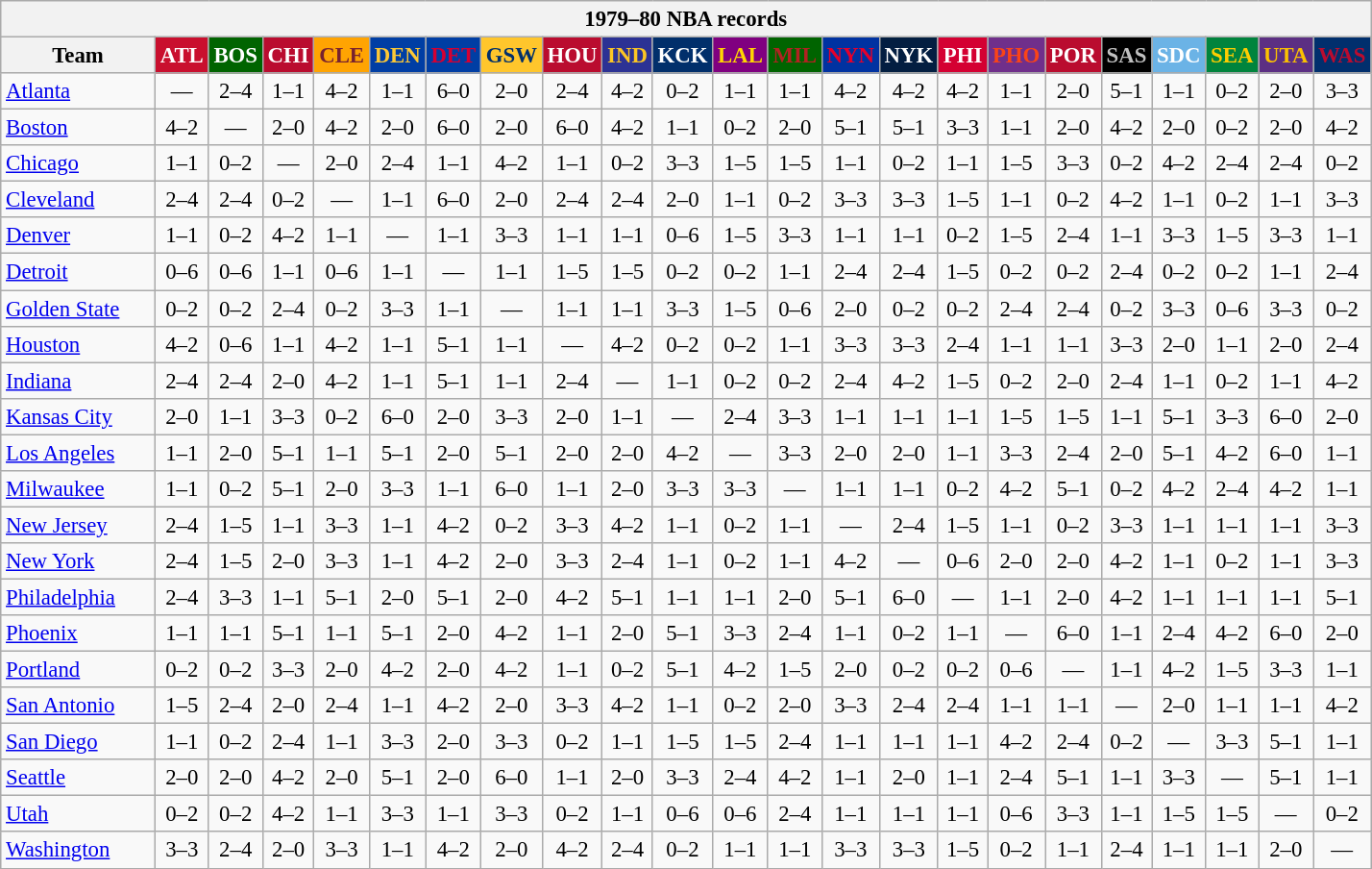<table class="wikitable" style="font-size:95%; text-align:center;">
<tr>
<th colspan=23>1979–80 NBA records</th>
</tr>
<tr>
<th width=100>Team</th>
<th style="background:#C90F2E;color:#FFFFFF;width=35">ATL</th>
<th style="background:#006400;color:#FFFFFF;width=35">BOS</th>
<th style="background:#BA0C2F;color:#FFFFFF;width=35">CHI</th>
<th style="background:#FFA402;color:#77222F;width=35">CLE</th>
<th style="background:#003EA4;color:#FDC835;width=35">DEN</th>
<th style="background:#003EA4;color:#D50032;width=35">DET</th>
<th style="background:#FFC62C;color:#012F6B;width=35">GSW</th>
<th style="background:#BA0C2F;color:#FFFFFF;width=35">HOU</th>
<th style="background:#2C3294;color:#FCC624;width=35">IND</th>
<th style="background:#012F6B;color:#FFFFFF;width=35">KCK</th>
<th style="background:#800080;color:#FFD700;width=35">LAL</th>
<th style="background:#006400;color:#B22222;width=35">MIL</th>
<th style="background:#0032A1;color:#E5002B;width=35">NYN</th>
<th style="background:#031E41;color:#FFFFFF;width=35">NYK</th>
<th style="background:#D40032;color:#FFFFFF;width=35">PHI</th>
<th style="background:#702F8B;color:#FA4417;width=35">PHO</th>
<th style="background:#BA0C2F;color:#FFFFFF;width=35">POR</th>
<th style="background:#000000;color:#C0C0C0;width=35">SAS</th>
<th style="background:#6BB3E6;color:#FFFFFF;width=35">SDC</th>
<th style="background:#00843D;color:#FFCD01;width=35">SEA</th>
<th style="background:#5C2F83;color:#FCC200;width=35">UTA</th>
<th style="background:#012F6D;color:#BA0C2F;width=35">WAS</th>
</tr>
<tr>
<td style="text-align:left;"><a href='#'>Atlanta</a></td>
<td>—</td>
<td>2–4</td>
<td>1–1</td>
<td>4–2</td>
<td>1–1</td>
<td>6–0</td>
<td>2–0</td>
<td>2–4</td>
<td>4–2</td>
<td>0–2</td>
<td>1–1</td>
<td>1–1</td>
<td>4–2</td>
<td>4–2</td>
<td>4–2</td>
<td>1–1</td>
<td>2–0</td>
<td>5–1</td>
<td>1–1</td>
<td>0–2</td>
<td>2–0</td>
<td>3–3</td>
</tr>
<tr>
<td style="text-align:left;"><a href='#'>Boston</a></td>
<td>4–2</td>
<td>—</td>
<td>2–0</td>
<td>4–2</td>
<td>2–0</td>
<td>6–0</td>
<td>2–0</td>
<td>6–0</td>
<td>4–2</td>
<td>1–1</td>
<td>0–2</td>
<td>2–0</td>
<td>5–1</td>
<td>5–1</td>
<td>3–3</td>
<td>1–1</td>
<td>2–0</td>
<td>4–2</td>
<td>2–0</td>
<td>0–2</td>
<td>2–0</td>
<td>4–2</td>
</tr>
<tr>
<td style="text-align:left;"><a href='#'>Chicago</a></td>
<td>1–1</td>
<td>0–2</td>
<td>—</td>
<td>2–0</td>
<td>2–4</td>
<td>1–1</td>
<td>4–2</td>
<td>1–1</td>
<td>0–2</td>
<td>3–3</td>
<td>1–5</td>
<td>1–5</td>
<td>1–1</td>
<td>0–2</td>
<td>1–1</td>
<td>1–5</td>
<td>3–3</td>
<td>0–2</td>
<td>4–2</td>
<td>2–4</td>
<td>2–4</td>
<td>0–2</td>
</tr>
<tr>
<td style="text-align:left;"><a href='#'>Cleveland</a></td>
<td>2–4</td>
<td>2–4</td>
<td>0–2</td>
<td>—</td>
<td>1–1</td>
<td>6–0</td>
<td>2–0</td>
<td>2–4</td>
<td>2–4</td>
<td>2–0</td>
<td>1–1</td>
<td>0–2</td>
<td>3–3</td>
<td>3–3</td>
<td>1–5</td>
<td>1–1</td>
<td>0–2</td>
<td>4–2</td>
<td>1–1</td>
<td>0–2</td>
<td>1–1</td>
<td>3–3</td>
</tr>
<tr>
<td style="text-align:left;"><a href='#'>Denver</a></td>
<td>1–1</td>
<td>0–2</td>
<td>4–2</td>
<td>1–1</td>
<td>—</td>
<td>1–1</td>
<td>3–3</td>
<td>1–1</td>
<td>1–1</td>
<td>0–6</td>
<td>1–5</td>
<td>3–3</td>
<td>1–1</td>
<td>1–1</td>
<td>0–2</td>
<td>1–5</td>
<td>2–4</td>
<td>1–1</td>
<td>3–3</td>
<td>1–5</td>
<td>3–3</td>
<td>1–1</td>
</tr>
<tr>
<td style="text-align:left;"><a href='#'>Detroit</a></td>
<td>0–6</td>
<td>0–6</td>
<td>1–1</td>
<td>0–6</td>
<td>1–1</td>
<td>—</td>
<td>1–1</td>
<td>1–5</td>
<td>1–5</td>
<td>0–2</td>
<td>0–2</td>
<td>1–1</td>
<td>2–4</td>
<td>2–4</td>
<td>1–5</td>
<td>0–2</td>
<td>0–2</td>
<td>2–4</td>
<td>0–2</td>
<td>0–2</td>
<td>1–1</td>
<td>2–4</td>
</tr>
<tr>
<td style="text-align:left;"><a href='#'>Golden State</a></td>
<td>0–2</td>
<td>0–2</td>
<td>2–4</td>
<td>0–2</td>
<td>3–3</td>
<td>1–1</td>
<td>—</td>
<td>1–1</td>
<td>1–1</td>
<td>3–3</td>
<td>1–5</td>
<td>0–6</td>
<td>2–0</td>
<td>0–2</td>
<td>0–2</td>
<td>2–4</td>
<td>2–4</td>
<td>0–2</td>
<td>3–3</td>
<td>0–6</td>
<td>3–3</td>
<td>0–2</td>
</tr>
<tr>
<td style="text-align:left;"><a href='#'>Houston</a></td>
<td>4–2</td>
<td>0–6</td>
<td>1–1</td>
<td>4–2</td>
<td>1–1</td>
<td>5–1</td>
<td>1–1</td>
<td>—</td>
<td>4–2</td>
<td>0–2</td>
<td>0–2</td>
<td>1–1</td>
<td>3–3</td>
<td>3–3</td>
<td>2–4</td>
<td>1–1</td>
<td>1–1</td>
<td>3–3</td>
<td>2–0</td>
<td>1–1</td>
<td>2–0</td>
<td>2–4</td>
</tr>
<tr>
<td style="text-align:left;"><a href='#'>Indiana</a></td>
<td>2–4</td>
<td>2–4</td>
<td>2–0</td>
<td>4–2</td>
<td>1–1</td>
<td>5–1</td>
<td>1–1</td>
<td>2–4</td>
<td>—</td>
<td>1–1</td>
<td>0–2</td>
<td>0–2</td>
<td>2–4</td>
<td>4–2</td>
<td>1–5</td>
<td>0–2</td>
<td>2–0</td>
<td>2–4</td>
<td>1–1</td>
<td>0–2</td>
<td>1–1</td>
<td>4–2</td>
</tr>
<tr>
<td style="text-align:left;"><a href='#'>Kansas City</a></td>
<td>2–0</td>
<td>1–1</td>
<td>3–3</td>
<td>0–2</td>
<td>6–0</td>
<td>2–0</td>
<td>3–3</td>
<td>2–0</td>
<td>1–1</td>
<td>—</td>
<td>2–4</td>
<td>3–3</td>
<td>1–1</td>
<td>1–1</td>
<td>1–1</td>
<td>1–5</td>
<td>1–5</td>
<td>1–1</td>
<td>5–1</td>
<td>3–3</td>
<td>6–0</td>
<td>2–0</td>
</tr>
<tr>
<td style="text-align:left;"><a href='#'>Los Angeles</a></td>
<td>1–1</td>
<td>2–0</td>
<td>5–1</td>
<td>1–1</td>
<td>5–1</td>
<td>2–0</td>
<td>5–1</td>
<td>2–0</td>
<td>2–0</td>
<td>4–2</td>
<td>—</td>
<td>3–3</td>
<td>2–0</td>
<td>2–0</td>
<td>1–1</td>
<td>3–3</td>
<td>2–4</td>
<td>2–0</td>
<td>5–1</td>
<td>4–2</td>
<td>6–0</td>
<td>1–1</td>
</tr>
<tr>
<td style="text-align:left;"><a href='#'>Milwaukee</a></td>
<td>1–1</td>
<td>0–2</td>
<td>5–1</td>
<td>2–0</td>
<td>3–3</td>
<td>1–1</td>
<td>6–0</td>
<td>1–1</td>
<td>2–0</td>
<td>3–3</td>
<td>3–3</td>
<td>—</td>
<td>1–1</td>
<td>1–1</td>
<td>0–2</td>
<td>4–2</td>
<td>5–1</td>
<td>0–2</td>
<td>4–2</td>
<td>2–4</td>
<td>4–2</td>
<td>1–1</td>
</tr>
<tr>
<td style="text-align:left;"><a href='#'>New Jersey</a></td>
<td>2–4</td>
<td>1–5</td>
<td>1–1</td>
<td>3–3</td>
<td>1–1</td>
<td>4–2</td>
<td>0–2</td>
<td>3–3</td>
<td>4–2</td>
<td>1–1</td>
<td>0–2</td>
<td>1–1</td>
<td>—</td>
<td>2–4</td>
<td>1–5</td>
<td>1–1</td>
<td>0–2</td>
<td>3–3</td>
<td>1–1</td>
<td>1–1</td>
<td>1–1</td>
<td>3–3</td>
</tr>
<tr>
<td style="text-align:left;"><a href='#'>New York</a></td>
<td>2–4</td>
<td>1–5</td>
<td>2–0</td>
<td>3–3</td>
<td>1–1</td>
<td>4–2</td>
<td>2–0</td>
<td>3–3</td>
<td>2–4</td>
<td>1–1</td>
<td>0–2</td>
<td>1–1</td>
<td>4–2</td>
<td>—</td>
<td>0–6</td>
<td>2–0</td>
<td>2–0</td>
<td>4–2</td>
<td>1–1</td>
<td>0–2</td>
<td>1–1</td>
<td>3–3</td>
</tr>
<tr>
<td style="text-align:left;"><a href='#'>Philadelphia</a></td>
<td>2–4</td>
<td>3–3</td>
<td>1–1</td>
<td>5–1</td>
<td>2–0</td>
<td>5–1</td>
<td>2–0</td>
<td>4–2</td>
<td>5–1</td>
<td>1–1</td>
<td>1–1</td>
<td>2–0</td>
<td>5–1</td>
<td>6–0</td>
<td>—</td>
<td>1–1</td>
<td>2–0</td>
<td>4–2</td>
<td>1–1</td>
<td>1–1</td>
<td>1–1</td>
<td>5–1</td>
</tr>
<tr>
<td style="text-align:left;"><a href='#'>Phoenix</a></td>
<td>1–1</td>
<td>1–1</td>
<td>5–1</td>
<td>1–1</td>
<td>5–1</td>
<td>2–0</td>
<td>4–2</td>
<td>1–1</td>
<td>2–0</td>
<td>5–1</td>
<td>3–3</td>
<td>2–4</td>
<td>1–1</td>
<td>0–2</td>
<td>1–1</td>
<td>—</td>
<td>6–0</td>
<td>1–1</td>
<td>2–4</td>
<td>4–2</td>
<td>6–0</td>
<td>2–0</td>
</tr>
<tr>
<td style="text-align:left;"><a href='#'>Portland</a></td>
<td>0–2</td>
<td>0–2</td>
<td>3–3</td>
<td>2–0</td>
<td>4–2</td>
<td>2–0</td>
<td>4–2</td>
<td>1–1</td>
<td>0–2</td>
<td>5–1</td>
<td>4–2</td>
<td>1–5</td>
<td>2–0</td>
<td>0–2</td>
<td>0–2</td>
<td>0–6</td>
<td>—</td>
<td>1–1</td>
<td>4–2</td>
<td>1–5</td>
<td>3–3</td>
<td>1–1</td>
</tr>
<tr>
<td style="text-align:left;"><a href='#'>San Antonio</a></td>
<td>1–5</td>
<td>2–4</td>
<td>2–0</td>
<td>2–4</td>
<td>1–1</td>
<td>4–2</td>
<td>2–0</td>
<td>3–3</td>
<td>4–2</td>
<td>1–1</td>
<td>0–2</td>
<td>2–0</td>
<td>3–3</td>
<td>2–4</td>
<td>2–4</td>
<td>1–1</td>
<td>1–1</td>
<td>—</td>
<td>2–0</td>
<td>1–1</td>
<td>1–1</td>
<td>4–2</td>
</tr>
<tr>
<td style="text-align:left;"><a href='#'>San Diego</a></td>
<td>1–1</td>
<td>0–2</td>
<td>2–4</td>
<td>1–1</td>
<td>3–3</td>
<td>2–0</td>
<td>3–3</td>
<td>0–2</td>
<td>1–1</td>
<td>1–5</td>
<td>1–5</td>
<td>2–4</td>
<td>1–1</td>
<td>1–1</td>
<td>1–1</td>
<td>4–2</td>
<td>2–4</td>
<td>0–2</td>
<td>—</td>
<td>3–3</td>
<td>5–1</td>
<td>1–1</td>
</tr>
<tr>
<td style="text-align:left;"><a href='#'>Seattle</a></td>
<td>2–0</td>
<td>2–0</td>
<td>4–2</td>
<td>2–0</td>
<td>5–1</td>
<td>2–0</td>
<td>6–0</td>
<td>1–1</td>
<td>2–0</td>
<td>3–3</td>
<td>2–4</td>
<td>4–2</td>
<td>1–1</td>
<td>2–0</td>
<td>1–1</td>
<td>2–4</td>
<td>5–1</td>
<td>1–1</td>
<td>3–3</td>
<td>—</td>
<td>5–1</td>
<td>1–1</td>
</tr>
<tr>
<td style="text-align:left;"><a href='#'>Utah</a></td>
<td>0–2</td>
<td>0–2</td>
<td>4–2</td>
<td>1–1</td>
<td>3–3</td>
<td>1–1</td>
<td>3–3</td>
<td>0–2</td>
<td>1–1</td>
<td>0–6</td>
<td>0–6</td>
<td>2–4</td>
<td>1–1</td>
<td>1–1</td>
<td>1–1</td>
<td>0–6</td>
<td>3–3</td>
<td>1–1</td>
<td>1–5</td>
<td>1–5</td>
<td>—</td>
<td>0–2</td>
</tr>
<tr>
<td style="text-align:left;"><a href='#'>Washington</a></td>
<td>3–3</td>
<td>2–4</td>
<td>2–0</td>
<td>3–3</td>
<td>1–1</td>
<td>4–2</td>
<td>2–0</td>
<td>4–2</td>
<td>2–4</td>
<td>0–2</td>
<td>1–1</td>
<td>1–1</td>
<td>3–3</td>
<td>3–3</td>
<td>1–5</td>
<td>0–2</td>
<td>1–1</td>
<td>2–4</td>
<td>1–1</td>
<td>1–1</td>
<td>2–0</td>
<td>—</td>
</tr>
</table>
